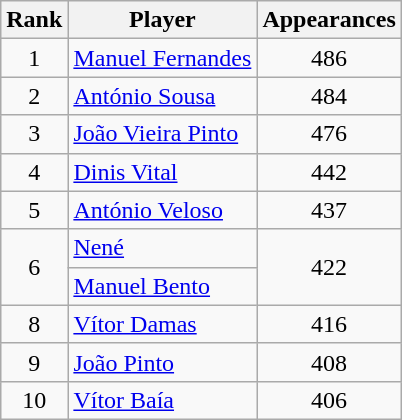<table class="wikitable sortable" style="text-align:center">
<tr>
<th>Rank</th>
<th>Player</th>
<th>Appearances</th>
</tr>
<tr>
<td>1</td>
<td style="text-align:left;"> <a href='#'>Manuel Fernandes</a></td>
<td>486</td>
</tr>
<tr>
<td>2</td>
<td style="text-align:left;"> <a href='#'>António Sousa</a></td>
<td>484</td>
</tr>
<tr>
<td>3</td>
<td style="text-align:left;"> <a href='#'>João Vieira Pinto</a></td>
<td>476</td>
</tr>
<tr>
<td>4</td>
<td style="text-align:left;"> <a href='#'>Dinis Vital</a></td>
<td>442</td>
</tr>
<tr>
<td>5</td>
<td style="text-align:left;"> <a href='#'>António Veloso</a></td>
<td>437</td>
</tr>
<tr>
<td rowspan="2">6</td>
<td style="text-align:left;"> <a href='#'>Nené</a></td>
<td rowspan="2">422</td>
</tr>
<tr>
<td style="text-align:left;"> <a href='#'>Manuel Bento</a></td>
</tr>
<tr>
<td>8</td>
<td style="text-align:left;"> <a href='#'>Vítor Damas</a></td>
<td>416</td>
</tr>
<tr>
<td>9</td>
<td style="text-align:left;"> <a href='#'>João Pinto</a></td>
<td>408</td>
</tr>
<tr>
<td>10</td>
<td style="text-align:left;"> <a href='#'>Vítor Baía</a></td>
<td>406</td>
</tr>
</table>
